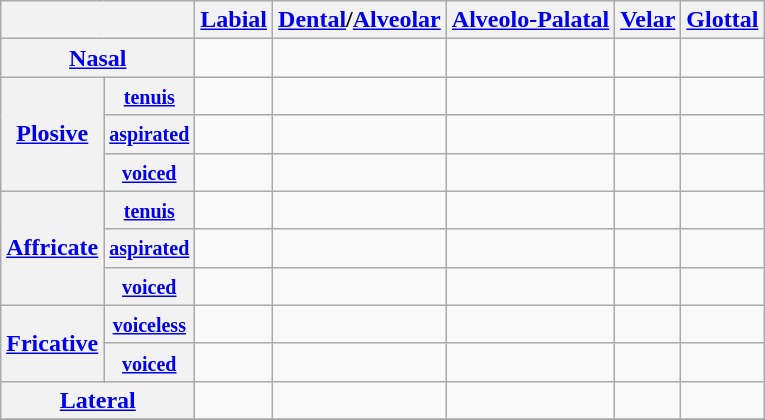<table class="wikitable" style="text-align: center">
<tr>
<th colspan=2> </th>
<th><a href='#'>Labial</a></th>
<th><a href='#'>Dental</a>/<a href='#'>Alveolar</a></th>
<th><a href='#'>Alveolo-Palatal</a></th>
<th><a href='#'>Velar</a></th>
<th><a href='#'>Glottal</a></th>
</tr>
<tr align=center>
<th colspan=2><a href='#'>Nasal</a></th>
<td></td>
<td></td>
<td></td>
<td></td>
<td> </td>
</tr>
<tr align=center>
<th rowspan=3><a href='#'>Plosive</a></th>
<th><small><a href='#'>tenuis</a></small></th>
<td></td>
<td></td>
<td></td>
<td></td>
<td></td>
</tr>
<tr align=center>
<th><small><a href='#'>aspirated</a></small></th>
<td></td>
<td></td>
<td></td>
<td></td>
<td> </td>
</tr>
<tr align=center>
<th><small><a href='#'>voiced</a></small></th>
<td></td>
<td></td>
<td></td>
<td></td>
<td> </td>
</tr>
<tr align=center>
<th rowspan=3><a href='#'>Affricate</a></th>
<th><small><a href='#'>tenuis</a></small></th>
<td></td>
<td></td>
<td></td>
<td></td>
<td></td>
</tr>
<tr align=center>
<th><small><a href='#'>aspirated</a></small></th>
<td></td>
<td></td>
<td></td>
<td></td>
<td> </td>
</tr>
<tr align=center>
<th><small><a href='#'>voiced</a></small></th>
<td></td>
<td></td>
<td></td>
<td></td>
<td> </td>
</tr>
<tr align=center>
<th rowspan=2><a href='#'>Fricative</a></th>
<th><small><a href='#'>voiceless</a></small></th>
<td></td>
<td></td>
<td></td>
<td> </td>
<td></td>
</tr>
<tr align=center>
<th><small><a href='#'>voiced</a></small></th>
<td></td>
<td></td>
<td></td>
<td> </td>
<td></td>
</tr>
<tr align=center>
<th colspan=2><a href='#'>Lateral</a></th>
<td></td>
<td></td>
<td></td>
<td></td>
<td></td>
</tr>
<tr>
</tr>
</table>
